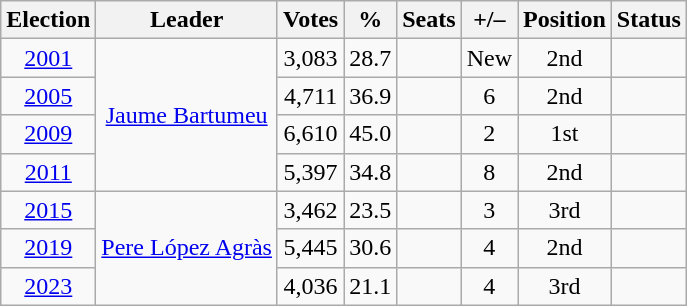<table class=wikitable style=text-align:center>
<tr>
<th>Election</th>
<th>Leader</th>
<th>Votes</th>
<th>%</th>
<th>Seats</th>
<th>+/–</th>
<th>Position</th>
<th>Status</th>
</tr>
<tr>
<td><a href='#'>2001</a></td>
<td rowspan=4><a href='#'>Jaume Bartumeu</a></td>
<td>3,083</td>
<td>28.7</td>
<td></td>
<td>New</td>
<td> 2nd</td>
<td></td>
</tr>
<tr>
<td><a href='#'>2005</a></td>
<td>4,711</td>
<td>36.9</td>
<td></td>
<td> 6</td>
<td> 2nd</td>
<td></td>
</tr>
<tr>
<td><a href='#'>2009</a></td>
<td>6,610</td>
<td>45.0</td>
<td></td>
<td> 2</td>
<td> 1st</td>
<td></td>
</tr>
<tr>
<td><a href='#'>2011</a></td>
<td>5,397</td>
<td>34.8</td>
<td></td>
<td> 8</td>
<td> 2nd</td>
<td></td>
</tr>
<tr>
<td><a href='#'>2015</a></td>
<td rowspan=3><a href='#'>Pere López Agràs</a></td>
<td>3,462</td>
<td>23.5</td>
<td></td>
<td> 3</td>
<td> 3rd</td>
<td></td>
</tr>
<tr>
<td><a href='#'>2019</a></td>
<td>5,445</td>
<td>30.6</td>
<td></td>
<td> 4</td>
<td> 2nd</td>
<td></td>
</tr>
<tr>
<td><a href='#'>2023</a></td>
<td>4,036</td>
<td>21.1</td>
<td></td>
<td> 4</td>
<td> 3rd</td>
<td></td>
</tr>
</table>
